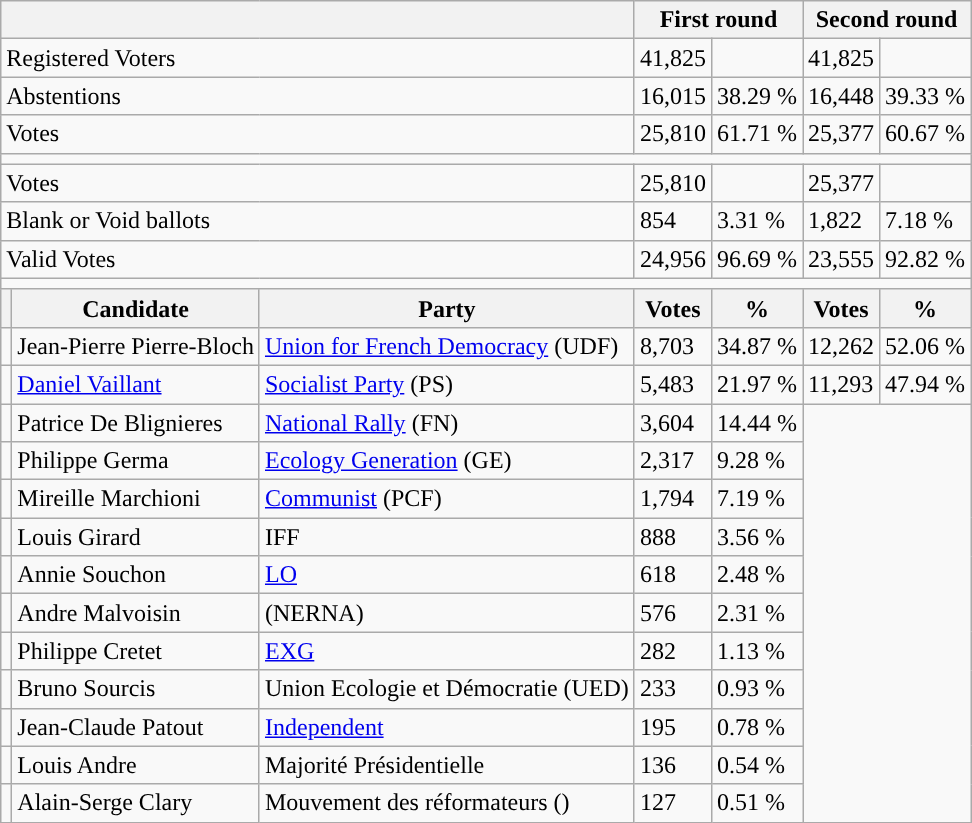<table class="wikitable">
<tr>
<th colspan="3"></th>
<th colspan="2">First round</th>
<th colspan="2">Second round</th>
</tr>
<tr>
<td colspan="3">Registered Voters</td>
<td>41,825</td>
<td></td>
<td>41,825</td>
<td></td>
</tr>
<tr>
<td colspan="3">Abstentions</td>
<td>16,015</td>
<td>38.29 %</td>
<td>16,448</td>
<td>39.33 %</td>
</tr>
<tr>
<td colspan="3">Votes</td>
<td>25,810</td>
<td>61.71 %</td>
<td>25,377</td>
<td>60.67 %</td>
</tr>
<tr>
<td colspan="7"></td>
</tr>
<tr>
<td colspan="3">Votes</td>
<td>25,810</td>
<td></td>
<td>25,377</td>
<td></td>
</tr>
<tr>
<td colspan="3">Blank or Void ballots</td>
<td>854</td>
<td>3.31 %</td>
<td>1,822</td>
<td>7.18 %</td>
</tr>
<tr>
<td colspan="3">Valid Votes</td>
<td>24,956</td>
<td>96.69 %</td>
<td>23,555</td>
<td>92.82 %</td>
</tr>
<tr>
<td colspan="7"></td>
</tr>
<tr>
<th></th>
<th>Candidate</th>
<th>Party</th>
<th>Votes</th>
<th>%</th>
<th>Votes</th>
<th>%</th>
</tr>
<tr>
<td style="background-color:"></td>
<td>Jean-Pierre Pierre-Bloch</td>
<td><a href='#'>Union for French Democracy</a> (UDF)</td>
<td>8,703</td>
<td>34.87 %</td>
<td>12,262</td>
<td>52.06 %</td>
</tr>
<tr>
<td style="background-color:"></td>
<td><a href='#'>Daniel Vaillant</a></td>
<td><a href='#'>Socialist Party</a> (PS)</td>
<td>5,483</td>
<td>21.97 %</td>
<td>11,293</td>
<td>47.94 %</td>
</tr>
<tr>
<td style="background-color:"></td>
<td>Patrice De Blignieres</td>
<td><a href='#'>National Rally</a> (FN)</td>
<td>3,604</td>
<td>14.44 %</td>
</tr>
<tr>
<td></td>
<td>Philippe Germa</td>
<td><a href='#'>Ecology Generation</a> (GE)</td>
<td>2,317</td>
<td>9.28 %</td>
</tr>
<tr>
<td style="background-color:"></td>
<td>Mireille Marchioni</td>
<td><a href='#'>Communist</a> (PCF)</td>
<td>1,794</td>
<td>7.19 %</td>
</tr>
<tr>
<td></td>
<td>Louis Girard</td>
<td>IFF</td>
<td>888</td>
<td>3.56 %</td>
</tr>
<tr>
<td style="background-color:"></td>
<td>Annie Souchon</td>
<td><a href='#'>LO</a></td>
<td>618</td>
<td>2.48 %</td>
</tr>
<tr>
<td></td>
<td>Andre Malvoisin</td>
<td> (NERNA)</td>
<td>576</td>
<td>2.31 %</td>
</tr>
<tr>
<td></td>
<td>Philippe Cretet</td>
<td><a href='#'>EXG</a></td>
<td>282</td>
<td>1.13 %</td>
</tr>
<tr>
<td></td>
<td>Bruno Sourcis</td>
<td>Union Ecologie et Démocratie (UED)</td>
<td>233</td>
<td>0.93 %</td>
</tr>
<tr>
<td></td>
<td>Jean-Claude Patout</td>
<td><a href='#'>Independent</a></td>
<td>195</td>
<td>0.78 %</td>
</tr>
<tr>
<td></td>
<td>Louis Andre</td>
<td>Majorité Présidentielle</td>
<td>136</td>
<td>0.54 %</td>
</tr>
<tr>
<td></td>
<td>Alain-Serge Clary</td>
<td>Mouvement des réformateurs ()</td>
<td>127</td>
<td>0.51 %</td>
</tr>
</table>
